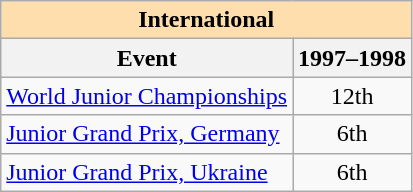<table class="wikitable" style="text-align:center">
<tr>
<th style="background-color: #ffdead; " colspan=2 align=center><strong>International</strong></th>
</tr>
<tr>
<th>Event</th>
<th>1997–1998</th>
</tr>
<tr>
<td align=left><a href='#'>World Junior Championships</a></td>
<td>12th</td>
</tr>
<tr>
<td align=left><a href='#'>Junior Grand Prix, Germany</a></td>
<td>6th</td>
</tr>
<tr>
<td align=left><a href='#'>Junior Grand Prix, Ukraine</a></td>
<td>6th</td>
</tr>
</table>
